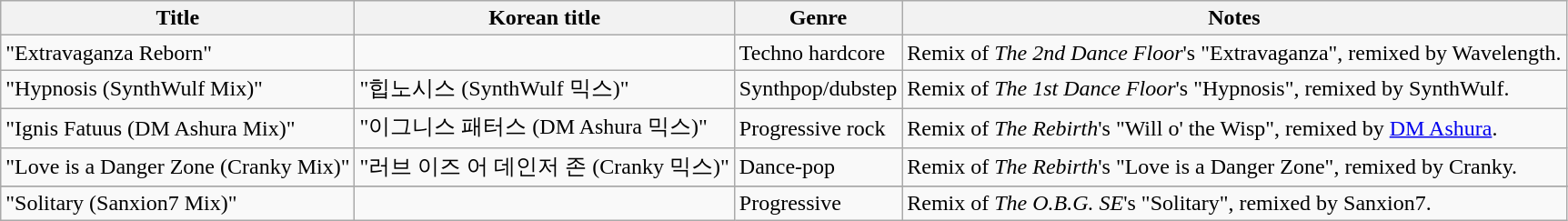<table class="wikitable">
<tr>
<th>Title</th>
<th>Korean title</th>
<th>Genre</th>
<th>Notes</th>
</tr>
<tr>
<td>"Extravaganza Reborn"</td>
<td></td>
<td>Techno hardcore</td>
<td>Remix of <em>The 2nd Dance Floor</em>'s "Extravaganza", remixed by Wavelength.</td>
</tr>
<tr>
<td>"Hypnosis (SynthWulf Mix)"</td>
<td>"힙노시스 (SynthWulf 믹스)"</td>
<td>Synthpop/dubstep</td>
<td>Remix of <em>The 1st Dance Floor</em>'s "Hypnosis", remixed by SynthWulf.</td>
</tr>
<tr>
<td>"Ignis Fatuus (DM Ashura Mix)"</td>
<td>"이그니스 패터스 (DM Ashura 믹스)"</td>
<td>Progressive rock</td>
<td>Remix of <em>The Rebirth</em>'s "Will o' the Wisp", remixed by <a href='#'>DM Ashura</a>.</td>
</tr>
<tr>
<td>"Love is a Danger Zone (Cranky Mix)"</td>
<td>"러브 이즈 어 데인저 존 (Cranky 믹스)"</td>
<td>Dance-pop</td>
<td>Remix of <em>The Rebirth</em>'s "Love is a Danger Zone", remixed by Cranky.</td>
</tr>
<tr>
</tr>
<tr>
<td>"Solitary (Sanxion7 Mix)"</td>
<td></td>
<td>Progressive</td>
<td>Remix of <em>The O.B.G. SE</em>'s "Solitary", remixed by Sanxion7.</td>
</tr>
</table>
